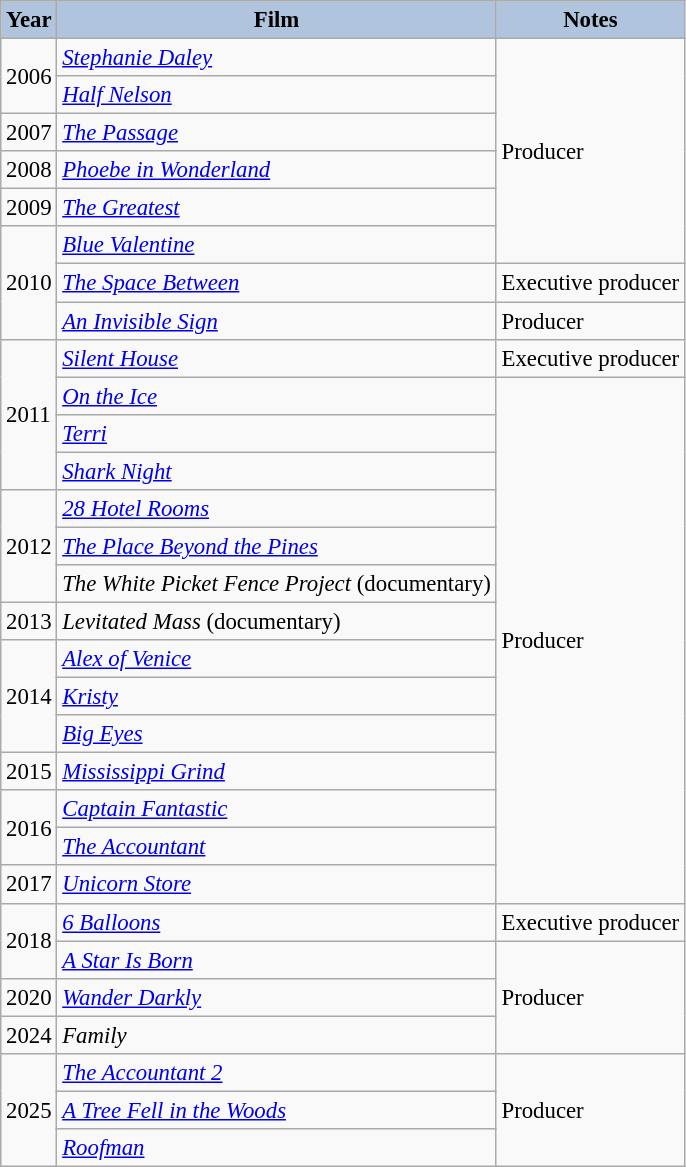<table class="wikitable" style="font-size:95%;">
<tr>
<th style="background:#B0C4DE;">Year</th>
<th style="background:#B0C4DE;">Film</th>
<th style="background:#B0C4DE;">Notes</th>
</tr>
<tr>
<td rowspan="2">2006</td>
<td><em><a href='#'>Stephanie Daley</a></em></td>
<td rowspan="6">Producer</td>
</tr>
<tr>
<td><em><a href='#'>Half Nelson</a></em></td>
</tr>
<tr>
<td>2007</td>
<td><em><a href='#'>The Passage</a></em></td>
</tr>
<tr>
<td>2008</td>
<td><em><a href='#'>Phoebe in Wonderland</a></em></td>
</tr>
<tr>
<td>2009</td>
<td><em><a href='#'>The Greatest</a></em></td>
</tr>
<tr>
<td rowspan="3">2010</td>
<td><em><a href='#'>Blue Valentine</a></em></td>
</tr>
<tr>
<td><em><a href='#'>The Space Between</a></em></td>
<td>Executive producer</td>
</tr>
<tr>
<td><em><a href='#'>An Invisible Sign</a></em></td>
<td>Producer</td>
</tr>
<tr>
<td rowspan="4">2011</td>
<td><em><a href='#'>Silent House</a></em></td>
<td>Executive producer</td>
</tr>
<tr>
<td><em><a href='#'>On the Ice</a></em></td>
<td rowspan="14">Producer</td>
</tr>
<tr>
<td><em><a href='#'>Terri</a></em></td>
</tr>
<tr>
<td><em><a href='#'>Shark Night</a></em></td>
</tr>
<tr>
<td rowspan="3">2012</td>
<td><em><a href='#'>28 Hotel Rooms</a></em></td>
</tr>
<tr>
<td><em><a href='#'>The Place Beyond the Pines</a></em></td>
</tr>
<tr>
<td><em>The White Picket Fence Project</em> (documentary)</td>
</tr>
<tr>
<td>2013</td>
<td><em>Levitated Mass</em> (documentary)</td>
</tr>
<tr>
<td rowspan="3">2014</td>
<td><em><a href='#'>Alex of Venice</a></em></td>
</tr>
<tr>
<td><em><a href='#'>Kristy</a></em></td>
</tr>
<tr>
<td><em><a href='#'>Big Eyes</a></em></td>
</tr>
<tr>
<td>2015</td>
<td><em><a href='#'>Mississippi Grind</a></em></td>
</tr>
<tr>
<td rowspan="2">2016</td>
<td><em><a href='#'>Captain Fantastic</a></em></td>
</tr>
<tr>
<td><em><a href='#'>The Accountant</a></em></td>
</tr>
<tr>
<td>2017</td>
<td><em><a href='#'>Unicorn Store</a></em></td>
</tr>
<tr>
<td rowspan="2">2018</td>
<td><em><a href='#'>6 Balloons</a></em></td>
<td>Executive producer</td>
</tr>
<tr>
<td><em><a href='#'>A Star Is Born</a></em></td>
<td rowspan="3">Producer</td>
</tr>
<tr>
<td>2020</td>
<td><em><a href='#'>Wander Darkly</a></em></td>
</tr>
<tr>
<td>2024</td>
<td><em>Family</em></td>
</tr>
<tr>
<td rowspan="3">2025</td>
<td><em><a href='#'>The Accountant 2</a></em></td>
<td rowspan="3">Producer</td>
</tr>
<tr>
<td><em><a href='#'>A Tree Fell in the Woods</a></em></td>
</tr>
<tr>
<td><em><a href='#'>Roofman</a></em></td>
</tr>
</table>
